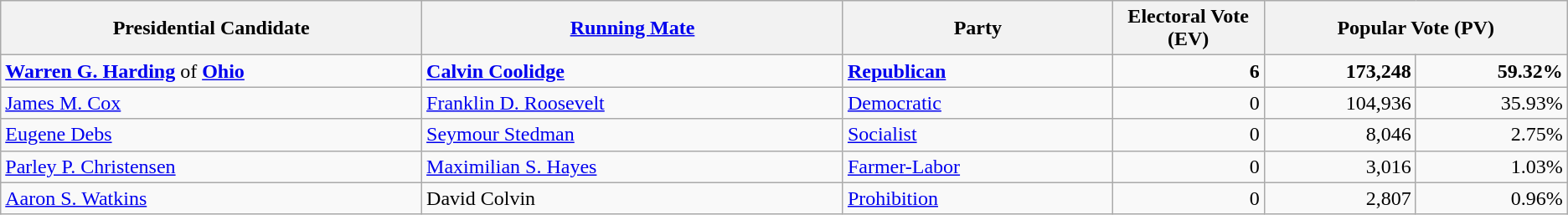<table class="wikitable">
<tr>
<th width="25%">Presidential Candidate</th>
<th width="25%"><a href='#'>Running Mate</a></th>
<th width="16%">Party</th>
<th width="9%">Electoral Vote (EV)</th>
<th colspan="2" width="18%">Popular Vote (PV)</th>
</tr>
<tr>
<td><strong><a href='#'>Warren G. Harding</a></strong> of <strong><a href='#'>Ohio</a></strong></td>
<td><strong><a href='#'>Calvin Coolidge</a></strong></td>
<td><strong><a href='#'>Republican</a></strong></td>
<td align="right"><strong>6</strong></td>
<td align="right"><strong>173,248</strong></td>
<td align="right"><strong>59.32%</strong></td>
</tr>
<tr>
<td><a href='#'>James M. Cox</a></td>
<td><a href='#'>Franklin D. Roosevelt</a></td>
<td><a href='#'>Democratic</a></td>
<td align="right">0</td>
<td align="right">104,936</td>
<td align="right">35.93%</td>
</tr>
<tr>
<td><a href='#'>Eugene Debs</a></td>
<td><a href='#'>Seymour Stedman</a></td>
<td><a href='#'>Socialist</a></td>
<td align="right">0</td>
<td align="right">8,046</td>
<td align="right">2.75%</td>
</tr>
<tr>
<td><a href='#'>Parley P. Christensen</a></td>
<td><a href='#'>Maximilian S. Hayes</a></td>
<td><a href='#'>Farmer-Labor</a></td>
<td align="right">0</td>
<td align="right">3,016</td>
<td align="right">1.03%</td>
</tr>
<tr>
<td><a href='#'>Aaron S. Watkins</a></td>
<td>David Colvin</td>
<td><a href='#'>Prohibition</a></td>
<td align="right">0</td>
<td align="right">2,807</td>
<td align="right">0.96%</td>
</tr>
</table>
